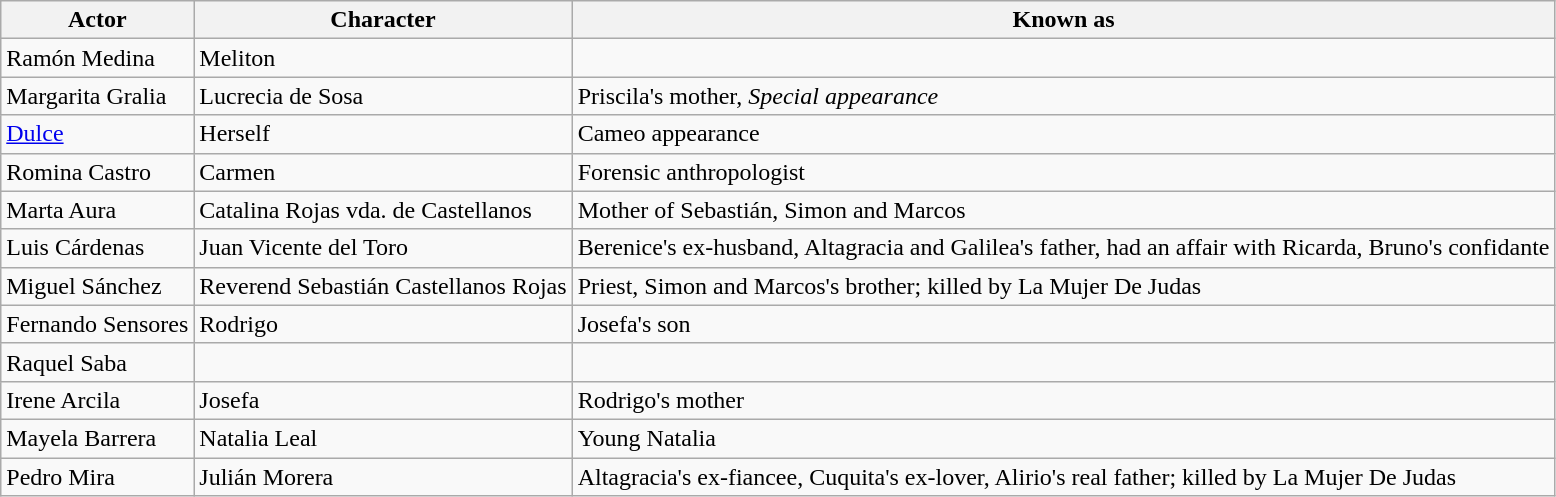<table class="wikitable">
<tr>
<th>Actor</th>
<th>Character</th>
<th>Known as</th>
</tr>
<tr>
<td>Ramón Medina</td>
<td>Meliton</td>
<td></td>
</tr>
<tr>
<td>Margarita Gralia</td>
<td>Lucrecia de Sosa</td>
<td>Priscila's mother, <em>Special appearance</em></td>
</tr>
<tr>
<td><a href='#'>Dulce</a></td>
<td>Herself</td>
<td>Cameo appearance</td>
</tr>
<tr>
<td>Romina Castro</td>
<td>Carmen</td>
<td>Forensic anthropologist</td>
</tr>
<tr>
<td>Marta Aura</td>
<td>Catalina Rojas vda. de Castellanos</td>
<td>Mother of Sebastián, Simon and Marcos</td>
</tr>
<tr>
<td>Luis Cárdenas</td>
<td>Juan Vicente del Toro</td>
<td>Berenice's ex-husband, Altagracia and Galilea's father, had an affair with Ricarda, Bruno's confidante</td>
</tr>
<tr>
<td>Miguel Sánchez</td>
<td>Reverend Sebastián Castellanos Rojas</td>
<td>Priest, Simon and Marcos's brother; killed by La Mujer De Judas</td>
</tr>
<tr>
<td>Fernando Sensores</td>
<td>Rodrigo</td>
<td>Josefa's son</td>
</tr>
<tr>
<td>Raquel Saba</td>
<td></td>
<td></td>
</tr>
<tr>
<td>Irene Arcila</td>
<td>Josefa</td>
<td>Rodrigo's mother</td>
</tr>
<tr>
<td>Mayela Barrera</td>
<td>Natalia Leal</td>
<td>Young Natalia</td>
</tr>
<tr>
<td>Pedro Mira</td>
<td>Julián Morera</td>
<td>Altagracia's ex-fiancee, Cuquita's ex-lover, Alirio's real father; killed by La Mujer De Judas</td>
</tr>
</table>
